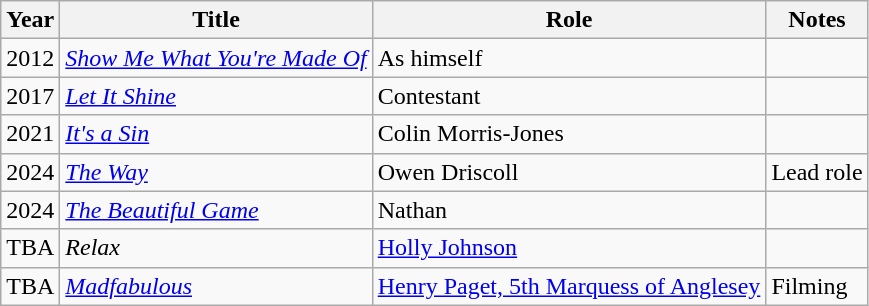<table class="wikitable sortable">
<tr>
<th>Year</th>
<th>Title</th>
<th>Role</th>
<th class="unsortable">Notes</th>
</tr>
<tr>
<td>2012</td>
<td><em><a href='#'>Show Me What You're Made Of</a></em></td>
<td>As himself</td>
<td></td>
</tr>
<tr>
<td>2017</td>
<td><em><a href='#'>Let It Shine</a></em></td>
<td>Contestant</td>
<td></td>
</tr>
<tr>
<td>2021</td>
<td><em><a href='#'>It's a Sin</a></em></td>
<td>Colin Morris-Jones</td>
<td></td>
</tr>
<tr>
<td>2024</td>
<td><em><a href='#'>The Way</a></em></td>
<td>Owen Driscoll</td>
<td>Lead role</td>
</tr>
<tr>
<td>2024</td>
<td><em><a href='#'>The Beautiful Game</a></em></td>
<td>Nathan</td>
<td></td>
</tr>
<tr>
<td>TBA</td>
<td><em>Relax</em></td>
<td><a href='#'>Holly Johnson</a></td>
<td></td>
</tr>
<tr>
<td>TBA</td>
<td><em><a href='#'>Madfabulous</a></em></td>
<td><a href='#'>Henry Paget, 5th Marquess of Anglesey</a></td>
<td>Filming</td>
</tr>
</table>
